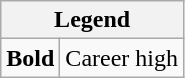<table class="wikitable mw-collapsible mw-collapsed">
<tr>
<th colspan="2">Legend</th>
</tr>
<tr>
<td><strong>Bold</strong></td>
<td>Career high</td>
</tr>
</table>
